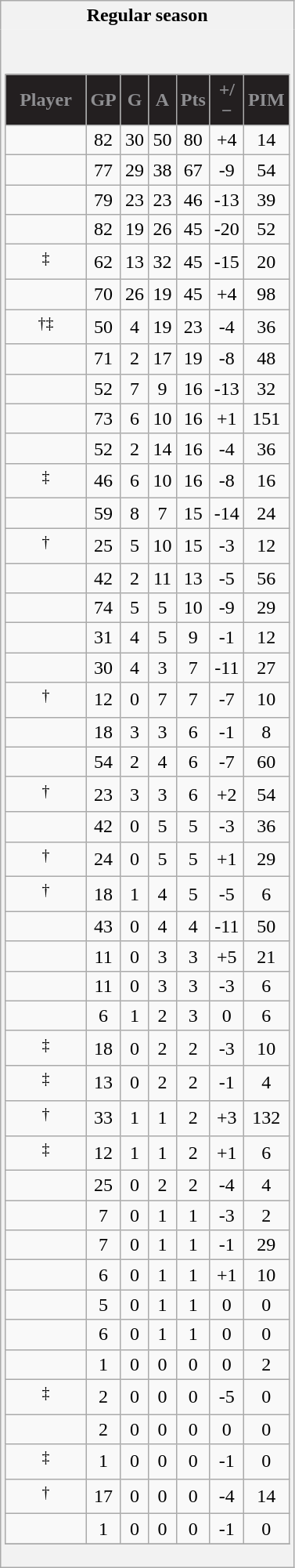<table class="wikitable" style="border: 1px solid #aaa;">
<tr>
<th style="border: 0;">Regular season</th>
</tr>
<tr>
<td style="background: #f2f2f2; border: 0; text-align: center;"><br><table class="wikitable sortable" width="100%">
<tr align=center>
<th style="background:#231F20; color:#8E8E91" width="40%">Player</th>
<th style="background:#231F20; color:#8E8E91" width="10%">GP</th>
<th style="background:#231F20; color:#8E8E91" width="10%">G</th>
<th style="background:#231F20; color:#8E8E91" width="10%">A</th>
<th style="background:#231F20; color:#8E8E91" width="10%">Pts</th>
<th style="background:#231F20; color:#8E8E91" width="10%">+/−</th>
<th style="background:#231F20; color:#8E8E91" width="10%">PIM</th>
</tr>
<tr align=center>
<td></td>
<td>82</td>
<td>30</td>
<td>50</td>
<td>80</td>
<td>+4</td>
<td>14</td>
</tr>
<tr align=center>
<td></td>
<td>77</td>
<td>29</td>
<td>38</td>
<td>67</td>
<td>-9</td>
<td>54</td>
</tr>
<tr align=center>
<td></td>
<td>79</td>
<td>23</td>
<td>23</td>
<td>46</td>
<td>-13</td>
<td>39</td>
</tr>
<tr align=center>
<td></td>
<td>82</td>
<td>19</td>
<td>26</td>
<td>45</td>
<td>-20</td>
<td>52</td>
</tr>
<tr align=center>
<td><sup>‡</sup></td>
<td>62</td>
<td>13</td>
<td>32</td>
<td>45</td>
<td>-15</td>
<td>20</td>
</tr>
<tr align=center>
<td></td>
<td>70</td>
<td>26</td>
<td>19</td>
<td>45</td>
<td>+4</td>
<td>98</td>
</tr>
<tr align=center>
<td><sup>†‡</sup></td>
<td>50</td>
<td>4</td>
<td>19</td>
<td>23</td>
<td>-4</td>
<td>36</td>
</tr>
<tr align=center>
<td></td>
<td>71</td>
<td>2</td>
<td>17</td>
<td>19</td>
<td>-8</td>
<td>48</td>
</tr>
<tr align=center>
<td></td>
<td>52</td>
<td>7</td>
<td>9</td>
<td>16</td>
<td>-13</td>
<td>32</td>
</tr>
<tr align=center>
<td></td>
<td>73</td>
<td>6</td>
<td>10</td>
<td>16</td>
<td>+1</td>
<td>151</td>
</tr>
<tr align=center>
<td></td>
<td>52</td>
<td>2</td>
<td>14</td>
<td>16</td>
<td>-4</td>
<td>36</td>
</tr>
<tr align=center>
<td><sup>‡</sup></td>
<td>46</td>
<td>6</td>
<td>10</td>
<td>16</td>
<td>-8</td>
<td>16</td>
</tr>
<tr align=center>
<td></td>
<td>59</td>
<td>8</td>
<td>7</td>
<td>15</td>
<td>-14</td>
<td>24</td>
</tr>
<tr align=center>
<td><sup>†</sup></td>
<td>25</td>
<td>5</td>
<td>10</td>
<td>15</td>
<td>-3</td>
<td>12</td>
</tr>
<tr align=center>
<td></td>
<td>42</td>
<td>2</td>
<td>11</td>
<td>13</td>
<td>-5</td>
<td>56</td>
</tr>
<tr align=center>
<td></td>
<td>74</td>
<td>5</td>
<td>5</td>
<td>10</td>
<td>-9</td>
<td>29</td>
</tr>
<tr align=center>
<td></td>
<td>31</td>
<td>4</td>
<td>5</td>
<td>9</td>
<td>-1</td>
<td>12</td>
</tr>
<tr align=center>
<td></td>
<td>30</td>
<td>4</td>
<td>3</td>
<td>7</td>
<td>-11</td>
<td>27</td>
</tr>
<tr align=center>
<td><sup>†</sup></td>
<td>12</td>
<td>0</td>
<td>7</td>
<td>7</td>
<td>-7</td>
<td>10</td>
</tr>
<tr align=center>
<td></td>
<td>18</td>
<td>3</td>
<td>3</td>
<td>6</td>
<td>-1</td>
<td>8</td>
</tr>
<tr align=center>
<td></td>
<td>54</td>
<td>2</td>
<td>4</td>
<td>6</td>
<td>-7</td>
<td>60</td>
</tr>
<tr align=center>
<td><sup>†</sup></td>
<td>23</td>
<td>3</td>
<td>3</td>
<td>6</td>
<td>+2</td>
<td>54</td>
</tr>
<tr align=center>
<td></td>
<td>42</td>
<td>0</td>
<td>5</td>
<td>5</td>
<td>-3</td>
<td>36</td>
</tr>
<tr align=center>
<td><sup>†</sup></td>
<td>24</td>
<td>0</td>
<td>5</td>
<td>5</td>
<td>+1</td>
<td>29</td>
</tr>
<tr align=center>
<td><sup>†</sup></td>
<td>18</td>
<td>1</td>
<td>4</td>
<td>5</td>
<td>-5</td>
<td>6</td>
</tr>
<tr align=center>
<td></td>
<td>43</td>
<td>0</td>
<td>4</td>
<td>4</td>
<td>-11</td>
<td>50</td>
</tr>
<tr align=center>
<td></td>
<td>11</td>
<td>0</td>
<td>3</td>
<td>3</td>
<td>+5</td>
<td>21</td>
</tr>
<tr align=center>
<td></td>
<td>11</td>
<td>0</td>
<td>3</td>
<td>3</td>
<td>-3</td>
<td>6</td>
</tr>
<tr align=center>
<td></td>
<td>6</td>
<td>1</td>
<td>2</td>
<td>3</td>
<td>0</td>
<td>6</td>
</tr>
<tr align=center>
<td><sup>‡</sup></td>
<td>18</td>
<td>0</td>
<td>2</td>
<td>2</td>
<td>-3</td>
<td>10</td>
</tr>
<tr align=center>
<td><sup>‡</sup></td>
<td>13</td>
<td>0</td>
<td>2</td>
<td>2</td>
<td>-1</td>
<td>4</td>
</tr>
<tr align=center>
<td><sup>†</sup></td>
<td>33</td>
<td>1</td>
<td>1</td>
<td>2</td>
<td>+3</td>
<td>132</td>
</tr>
<tr align=center>
<td><sup>‡</sup></td>
<td>12</td>
<td>1</td>
<td>1</td>
<td>2</td>
<td>+1</td>
<td>6</td>
</tr>
<tr align=center>
<td></td>
<td>25</td>
<td>0</td>
<td>2</td>
<td>2</td>
<td>-4</td>
<td>4</td>
</tr>
<tr align=center>
<td></td>
<td>7</td>
<td>0</td>
<td>1</td>
<td>1</td>
<td>-3</td>
<td>2</td>
</tr>
<tr align=center>
<td></td>
<td>7</td>
<td>0</td>
<td>1</td>
<td>1</td>
<td>-1</td>
<td>29</td>
</tr>
<tr align=center>
<td></td>
<td>6</td>
<td>0</td>
<td>1</td>
<td>1</td>
<td>+1</td>
<td>10</td>
</tr>
<tr align=center>
<td></td>
<td>5</td>
<td>0</td>
<td>1</td>
<td>1</td>
<td>0</td>
<td>0</td>
</tr>
<tr align=center>
<td></td>
<td>6</td>
<td>0</td>
<td>1</td>
<td>1</td>
<td>0</td>
<td>0</td>
</tr>
<tr align=center>
<td></td>
<td>1</td>
<td>0</td>
<td>0</td>
<td>0</td>
<td>0</td>
<td>2</td>
</tr>
<tr align=center>
<td><sup>‡</sup></td>
<td>2</td>
<td>0</td>
<td>0</td>
<td>0</td>
<td>-5</td>
<td>0</td>
</tr>
<tr align=center>
<td></td>
<td>2</td>
<td>0</td>
<td>0</td>
<td>0</td>
<td>0</td>
<td>0</td>
</tr>
<tr align=center>
<td><sup>‡</sup></td>
<td>1</td>
<td>0</td>
<td>0</td>
<td>0</td>
<td>-1</td>
<td>0</td>
</tr>
<tr align=center>
<td><sup>†</sup></td>
<td>17</td>
<td>0</td>
<td>0</td>
<td>0</td>
<td>-4</td>
<td>14</td>
</tr>
<tr align=center>
<td></td>
<td>1</td>
<td>0</td>
<td>0</td>
<td>0</td>
<td>-1</td>
<td>0</td>
</tr>
<tr>
</tr>
</table>
</td>
</tr>
</table>
